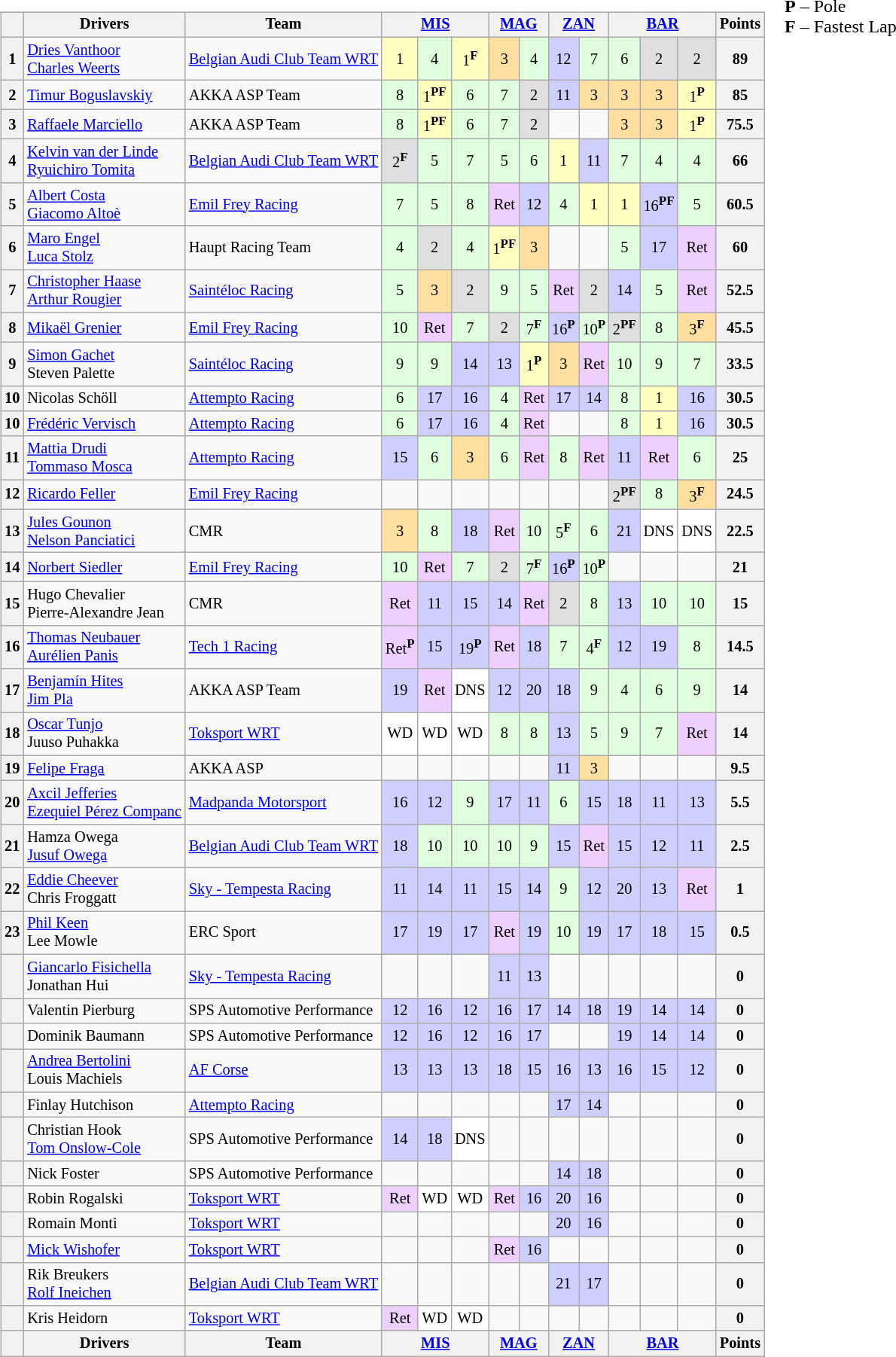<table>
<tr>
<td><br><table class="wikitable" style="font-size:85%; text-align:center">
<tr>
<th></th>
<th>Drivers</th>
<th>Team</th>
<th colspan=3><a href='#'>MIS</a><br></th>
<th colspan=2><a href='#'>MAG</a><br></th>
<th colspan=2><a href='#'>ZAN</a><br></th>
<th colspan=3><a href='#'>BAR</a><br></th>
<th>Points</th>
</tr>
<tr>
<th>1</th>
<td align=left> <a href='#'>Dries Vanthoor</a><br> <a href='#'>Charles Weerts</a></td>
<td align=left> <a href='#'>Belgian Audi Club Team WRT</a></td>
<td style="background:#ffffbf;">1</td>
<td style="background:#dfffdf;">4</td>
<td style="background:#ffffbf;">1<sup><strong>F</strong></sup></td>
<td style="background:#ffdf9f;">3</td>
<td style="background:#dfffdf;">4</td>
<td style="background:#cfcfff;">12</td>
<td style="background:#dfffdf;">7</td>
<td style="background:#dfffdf;">6</td>
<td style="background:#dfdfdf;">2</td>
<td style="background:#dfdfdf;">2</td>
<th>89</th>
</tr>
<tr>
<th>2</th>
<td align=left> <a href='#'>Timur Boguslavskiy</a></td>
<td align=left> AKKA ASP Team</td>
<td style="background:#dfffdf;">8</td>
<td style="background:#ffffbf;">1<sup><strong>PF</strong></sup></td>
<td style="background:#dfffdf;">6</td>
<td style="background:#dfffdf;">7</td>
<td style="background:#dfdfdf;">2</td>
<td style="background:#cfcfff;">11</td>
<td style="background:#ffdf9f;">3</td>
<td style="background:#ffdf9f;">3</td>
<td style="background:#ffdf9f;">3</td>
<td style="background:#ffffbf;">1<sup><strong>P</strong></sup></td>
<th>85</th>
</tr>
<tr>
<th>3</th>
<td align=left> <a href='#'>Raffaele Marciello</a></td>
<td align=left> AKKA ASP Team</td>
<td style="background:#dfffdf;">8</td>
<td style="background:#ffffbf;">1<sup><strong>PF</strong></sup></td>
<td style="background:#dfffdf;">6</td>
<td style="background:#dfffdf;">7</td>
<td style="background:#dfdfdf;">2</td>
<td></td>
<td></td>
<td style="background:#ffdf9f;">3</td>
<td style="background:#ffdf9f;">3</td>
<td style="background:#ffffbf;">1<sup><strong>P</strong></sup></td>
<th>75.5</th>
</tr>
<tr>
<th>4</th>
<td align=left> <a href='#'>Kelvin van der Linde</a><br> <a href='#'>Ryuichiro Tomita</a></td>
<td align=left> <a href='#'>Belgian Audi Club Team WRT</a></td>
<td style="background:#dfdfdf;">2<sup><strong>F</strong></sup></td>
<td style="background:#dfffdf;">5</td>
<td style="background:#dfffdf;">7</td>
<td style="background:#dfffdf;">5</td>
<td style="background:#dfffdf;">6</td>
<td style="background:#ffffbf;">1</td>
<td style="background:#cfcfff;">11</td>
<td style="background:#dfffdf;">7</td>
<td style="background:#dfffdf;">4</td>
<td style="background:#dfffdf;">4</td>
<th>66</th>
</tr>
<tr>
<th>5</th>
<td align=left> <a href='#'>Albert Costa</a><br> <a href='#'>Giacomo Altoè</a></td>
<td align=left> <a href='#'>Emil Frey Racing</a></td>
<td style="background:#dfffdf;">7</td>
<td style="background:#dfffdf;">5</td>
<td style="background:#dfffdf;">8</td>
<td style="background:#efcfff;">Ret</td>
<td style="background:#cfcfff;">12</td>
<td style="background:#dfffdf;">4</td>
<td style="background:#ffffbf;">1</td>
<td style="background:#ffffbf;">1</td>
<td style="background:#cfcfff;">16<sup><strong>PF</strong></sup></td>
<td style="background:#dfffdf;">5</td>
<th>60.5</th>
</tr>
<tr>
<th>6</th>
<td align=left> <a href='#'>Maro Engel</a><br> <a href='#'>Luca Stolz</a></td>
<td align=left> Haupt Racing Team</td>
<td style="background:#dfffdf;">4</td>
<td style="background:#dfdfdf;">2</td>
<td style="background:#dfffdf;">4</td>
<td style="background:#ffffbf;">1<sup><strong>PF</strong></sup></td>
<td style="background:#ffdf9f;">3</td>
<td></td>
<td></td>
<td style="background:#dfffdf;">5</td>
<td style="background:#cfcfff;">17</td>
<td style="background:#efcfff;">Ret</td>
<th>60</th>
</tr>
<tr>
<th>7</th>
<td align=left> <a href='#'>Christopher Haase</a><br> <a href='#'>Arthur Rougier</a></td>
<td align=left> <a href='#'>Saintéloc Racing</a></td>
<td style="background:#dfffdf;">5</td>
<td style="background:#ffdf9f;">3</td>
<td style="background:#dfdfdf;">2</td>
<td style="background:#dfffdf;">9</td>
<td style="background:#dfffdf;">5</td>
<td style="background:#efcfff;">Ret</td>
<td style="background:#dfdfdf;">2</td>
<td style="background:#cfcfff;">14</td>
<td style="background:#dfffdf;">5</td>
<td style="background:#efcfff;">Ret</td>
<th>52.5</th>
</tr>
<tr>
<th>8</th>
<td align=left> <a href='#'>Mikaël Grenier</a></td>
<td align=left> <a href='#'>Emil Frey Racing</a></td>
<td style="background:#dfffdf;">10</td>
<td style="background:#efcfff;">Ret</td>
<td style="background:#dfffdf;">7</td>
<td style="background:#dfdfdf;">2</td>
<td style="background:#dfffdf;">7<sup><strong>F</strong></sup></td>
<td style="background:#cfcfff;">16<sup><strong>P</strong></sup></td>
<td style="background:#dfffdf;">10<sup><strong>P</strong></sup></td>
<td style="background:#dfdfdf;">2<sup><strong>PF</strong></sup></td>
<td style="background:#dfffdf;">8</td>
<td style="background:#ffdf9f;">3<sup><strong>F</strong></sup></td>
<th>45.5</th>
</tr>
<tr>
<th>9</th>
<td align=left> <a href='#'>Simon Gachet</a><br> Steven Palette</td>
<td align=left> <a href='#'>Saintéloc Racing</a></td>
<td style="background:#dfffdf;">9</td>
<td style="background:#dfffdf;">9</td>
<td style="background:#cfcfff;">14</td>
<td style="background:#cfcfff;">13</td>
<td style="background:#ffffbf;">1<sup><strong>P</strong></sup></td>
<td style="background:#ffdf9f;">3</td>
<td style="background:#efcfff;">Ret</td>
<td style="background:#dfffdf;">10</td>
<td style="background:#dfffdf;">9</td>
<td style="background:#dfffdf;">7</td>
<th>33.5</th>
</tr>
<tr>
<th>10</th>
<td align=left> Nicolas Schöll</td>
<td align=left> <a href='#'>Attempto Racing</a></td>
<td style="background:#dfffdf;">6</td>
<td style="background:#cfcfff;">17</td>
<td style="background:#cfcfff;">16</td>
<td style="background:#dfffdf;">4</td>
<td style="background:#efcfff;">Ret</td>
<td style="background:#cfcfff;">17</td>
<td style="background:#cfcfff;">14</td>
<td style="background:#dfffdf;">8</td>
<td style="background:#ffffbf;">1</td>
<td style="background:#cfcfff;">16</td>
<th>30.5</th>
</tr>
<tr>
<th>10</th>
<td align=left> <a href='#'>Frédéric Vervisch</a></td>
<td align=left> <a href='#'>Attempto Racing</a></td>
<td style="background:#dfffdf;">6</td>
<td style="background:#cfcfff;">17</td>
<td style="background:#cfcfff;">16</td>
<td style="background:#dfffdf;">4</td>
<td style="background:#efcfff;">Ret</td>
<td></td>
<td></td>
<td style="background:#dfffdf;">8</td>
<td style="background:#ffffbf;">1</td>
<td style="background:#cfcfff;">16</td>
<th>30.5</th>
</tr>
<tr>
<th>11</th>
<td align=left> <a href='#'>Mattia Drudi</a><br> <a href='#'>Tommaso Mosca</a></td>
<td align=left> <a href='#'>Attempto Racing</a></td>
<td style="background:#cfcfff;">15</td>
<td style="background:#dfffdf;">6</td>
<td style="background:#ffdf9f;">3</td>
<td style="background:#dfffdf;">6</td>
<td style="background:#efcfff;">Ret</td>
<td style="background:#dfffdf;">8</td>
<td style="background:#efcfff;">Ret</td>
<td style="background:#cfcfff;">11</td>
<td style="background:#efcfff;">Ret</td>
<td style="background:#dfffdf;">6</td>
<th>25</th>
</tr>
<tr>
<th>12</th>
<td align=left> <a href='#'>Ricardo Feller</a></td>
<td align=left> <a href='#'>Emil Frey Racing</a></td>
<td></td>
<td></td>
<td></td>
<td></td>
<td></td>
<td></td>
<td></td>
<td style="background:#dfdfdf;">2<sup><strong>PF</strong></sup></td>
<td style="background:#dfffdf;">8</td>
<td style="background:#ffdf9f;">3<sup><strong>F</strong></sup></td>
<th>24.5</th>
</tr>
<tr>
<th>13</th>
<td align=left> <a href='#'>Jules Gounon</a><br> <a href='#'>Nelson Panciatici</a></td>
<td align=left> CMR</td>
<td style="background:#ffdf9f;">3</td>
<td style="background:#dfffdf;">8</td>
<td style="background:#cfcfff;">18</td>
<td style="background:#efcfff;">Ret</td>
<td style="background:#dfffdf;">10</td>
<td style="background:#dfffdf;">5<sup><strong>F</strong></sup></td>
<td style="background:#dfffdf;">6</td>
<td style="background:#cfcfff;">21</td>
<td style="background:#ffffff;">DNS</td>
<td style="background:#ffffff;">DNS</td>
<th>22.5</th>
</tr>
<tr>
<th>14</th>
<td align=left> <a href='#'>Norbert Siedler</a></td>
<td align=left> <a href='#'>Emil Frey Racing</a></td>
<td style="background:#dfffdf;">10</td>
<td style="background:#efcfff;">Ret</td>
<td style="background:#dfffdf;">7</td>
<td style="background:#dfdfdf;">2</td>
<td style="background:#dfffdf;">7<sup><strong>F</strong></sup></td>
<td style="background:#cfcfff;">16<sup><strong>P</strong></sup></td>
<td style="background:#dfffdf;">10<sup><strong>P</strong></sup></td>
<td></td>
<td></td>
<td></td>
<th>21</th>
</tr>
<tr>
<th>15</th>
<td align=left> Hugo Chevalier<br> Pierre-Alexandre Jean</td>
<td align=left> CMR</td>
<td style="background:#efcfff;">Ret</td>
<td style="background:#cfcfff;">11</td>
<td style="background:#cfcfff;">15</td>
<td style="background:#cfcfff;">14</td>
<td style="background:#efcfff;">Ret</td>
<td style="background:#dfdfdf;">2</td>
<td style="background:#dfffdf;">8</td>
<td style="background:#cfcfff;">13</td>
<td style="background:#dfffdf;">10</td>
<td style="background:#dfffdf;">10</td>
<th>15</th>
</tr>
<tr>
<th>16</th>
<td align=left> <a href='#'>Thomas Neubauer</a><br> <a href='#'>Aurélien Panis</a></td>
<td align=left> <a href='#'>Tech 1 Racing</a></td>
<td style="background:#efcfff;">Ret<sup><strong>P</strong></sup></td>
<td style="background:#cfcfff;">15</td>
<td style="background:#cfcfff;">19<sup><strong>P</strong></sup></td>
<td style="background:#efcfff;">Ret</td>
<td style="background:#cfcfff;">18</td>
<td style="background:#dfffdf;">7</td>
<td style="background:#dfffdf;">4<sup><strong>F</strong></sup></td>
<td style="background:#cfcfff;">12</td>
<td style="background:#cfcfff;">19</td>
<td style="background:#dfffdf;">8</td>
<th>14.5</th>
</tr>
<tr>
<th>17</th>
<td align=left> <a href='#'>Benjamín Hites</a><br> <a href='#'>Jim Pla</a></td>
<td align=left> AKKA ASP Team</td>
<td style="background:#cfcfff;">19</td>
<td style="background:#efcfff;">Ret</td>
<td style="background:#ffffff;">DNS</td>
<td style="background:#cfcfff;">12</td>
<td style="background:#cfcfff;">20</td>
<td style="background:#cfcfff;">18</td>
<td style="background:#dfffdf;">9</td>
<td style="background:#dfffdf;">4</td>
<td style="background:#dfffdf;">6</td>
<td style="background:#dfffdf;">9</td>
<th>14</th>
</tr>
<tr>
<th>18</th>
<td align=left> <a href='#'>Oscar Tunjo</a><br> Juuso Puhakka</td>
<td align=left> <a href='#'>Toksport WRT</a></td>
<td style="background:#ffffff;">WD</td>
<td style="background:#ffffff;">WD</td>
<td style="background:#ffffff;">WD</td>
<td style="background:#dfffdf;">8</td>
<td style="background:#dfffdf;">8</td>
<td style="background:#cfcfff;">13</td>
<td style="background:#dfffdf;">5</td>
<td style="background:#dfffdf;">9</td>
<td style="background:#dfffdf;">7</td>
<td style="background:#efcfff;">Ret</td>
<th>14</th>
</tr>
<tr>
<th>19</th>
<td align=left> <a href='#'>Felipe Fraga</a></td>
<td align=left> AKKA ASP</td>
<td></td>
<td></td>
<td></td>
<td></td>
<td></td>
<td style="background:#cfcfff;">11</td>
<td style="background:#ffdf9f;">3</td>
<td></td>
<td></td>
<td></td>
<th>9.5</th>
</tr>
<tr>
<th>20</th>
<td align=left> <a href='#'>Axcil Jefferies</a><br> <a href='#'>Ezequiel Pérez Companc</a></td>
<td align=left> <a href='#'>Madpanda Motorsport</a></td>
<td style="background:#cfcfff;">16</td>
<td style="background:#cfcfff;">12</td>
<td style="background:#dfffdf;">9</td>
<td style="background:#cfcfff;">17</td>
<td style="background:#cfcfff;">11</td>
<td style="background:#dfffdf;">6</td>
<td style="background:#cfcfff;">15</td>
<td style="background:#cfcfff;">18</td>
<td style="background:#cfcfff;">11</td>
<td style="background:#cfcfff;">13</td>
<th>5.5</th>
</tr>
<tr>
<th>21</th>
<td align=left> Hamza Owega<br> <a href='#'>Jusuf Owega</a></td>
<td align=left> <a href='#'>Belgian Audi Club Team WRT</a></td>
<td style="background:#cfcfff;">18</td>
<td style="background:#dfffdf;">10</td>
<td style="background:#dfffdf;">10</td>
<td style="background:#dfffdf;">10</td>
<td style="background:#dfffdf;">9</td>
<td style="background:#cfcfff;">15</td>
<td style="background:#efcfff;">Ret</td>
<td style="background:#cfcfff;">15</td>
<td style="background:#cfcfff;">12</td>
<td style="background:#cfcfff;">11</td>
<th>2.5</th>
</tr>
<tr>
<th>22</th>
<td align=left> <a href='#'>Eddie Cheever</a><br> Chris Froggatt</td>
<td align=left> <a href='#'>Sky - Tempesta Racing</a></td>
<td style="background:#cfcfff;">11</td>
<td style="background:#cfcfff;">14</td>
<td style="background:#cfcfff;">11</td>
<td style="background:#cfcfff;">15</td>
<td style="background:#cfcfff;">14</td>
<td style="background:#dfffdf;">9</td>
<td style="background:#cfcfff;">12</td>
<td style="background:#cfcfff;">20</td>
<td style="background:#cfcfff;">13</td>
<td style="background:#efcfff;">Ret</td>
<th>1</th>
</tr>
<tr>
<th>23</th>
<td align=left> <a href='#'>Phil Keen</a><br> Lee Mowle</td>
<td align=left> ERC Sport</td>
<td style="background:#cfcfff;">17</td>
<td style="background:#cfcfff;">19</td>
<td style="background:#cfcfff;">17</td>
<td style="background:#efcfff;">Ret</td>
<td style="background:#cfcfff;">19</td>
<td style="background:#dfffdf;">10</td>
<td style="background:#cfcfff;">19</td>
<td style="background:#cfcfff;">17</td>
<td style="background:#cfcfff;">18</td>
<td style="background:#cfcfff;">15</td>
<th>0.5</th>
</tr>
<tr>
<th></th>
<td align=left> <a href='#'>Giancarlo Fisichella</a><br> Jonathan Hui</td>
<td align=left> <a href='#'>Sky - Tempesta Racing</a></td>
<td></td>
<td></td>
<td></td>
<td style="background:#cfcfff;">11</td>
<td style="background:#cfcfff;">13</td>
<td></td>
<td></td>
<td></td>
<td></td>
<td></td>
<th>0</th>
</tr>
<tr>
<th></th>
<td align=left> Valentin Pierburg</td>
<td align=left> SPS Automotive Performance</td>
<td style="background:#cfcfff;">12</td>
<td style="background:#cfcfff;">16</td>
<td style="background:#cfcfff;">12</td>
<td style="background:#cfcfff;">16</td>
<td style="background:#cfcfff;">17</td>
<td style="background:#cfcfff;">14</td>
<td style="background:#cfcfff;">18</td>
<td style="background:#cfcfff;">19</td>
<td style="background:#cfcfff;">14</td>
<td style="background:#cfcfff;">14</td>
<th>0</th>
</tr>
<tr>
<th></th>
<td align=left> Dominik Baumann</td>
<td align=left> SPS Automotive Performance</td>
<td style="background:#cfcfff;">12</td>
<td style="background:#cfcfff;">16</td>
<td style="background:#cfcfff;">12</td>
<td style="background:#cfcfff;">16</td>
<td style="background:#cfcfff;">17</td>
<td></td>
<td></td>
<td style="background:#cfcfff;">19</td>
<td style="background:#cfcfff;">14</td>
<td style="background:#cfcfff;">14</td>
<th>0</th>
</tr>
<tr>
<th></th>
<td align=left> <a href='#'>Andrea Bertolini</a><br> Louis Machiels</td>
<td align=left> <a href='#'>AF Corse</a></td>
<td style="background:#cfcfff;">13</td>
<td style="background:#cfcfff;">13</td>
<td style="background:#cfcfff;">13</td>
<td style="background:#cfcfff;">18</td>
<td style="background:#cfcfff;">15</td>
<td style="background:#cfcfff;">16</td>
<td style="background:#cfcfff;">13</td>
<td style="background:#cfcfff;">16</td>
<td style="background:#cfcfff;">15</td>
<td style="background:#cfcfff;">12</td>
<th>0</th>
</tr>
<tr>
<th></th>
<td align=left> Finlay Hutchison</td>
<td align=left> <a href='#'>Attempto Racing</a></td>
<td></td>
<td></td>
<td></td>
<td></td>
<td></td>
<td style="background:#cfcfff;">17</td>
<td style="background:#cfcfff;">14</td>
<td></td>
<td></td>
<td></td>
<th>0</th>
</tr>
<tr>
<th></th>
<td align=left> Christian Hook<br> <a href='#'>Tom Onslow-Cole</a></td>
<td align=left> SPS Automotive Performance</td>
<td style="background:#cfcfff;">14</td>
<td style="background:#cfcfff;">18</td>
<td style="background:#ffffff;">DNS</td>
<td></td>
<td></td>
<td></td>
<td></td>
<td></td>
<td></td>
<td></td>
<th>0</th>
</tr>
<tr>
<th></th>
<td align=left> Nick Foster</td>
<td align=left> SPS Automotive Performance</td>
<td></td>
<td></td>
<td></td>
<td></td>
<td></td>
<td style="background:#cfcfff;">14</td>
<td style="background:#cfcfff;">18</td>
<td></td>
<td></td>
<td></td>
<th>0</th>
</tr>
<tr>
<th></th>
<td align=left> Robin Rogalski</td>
<td align=left> <a href='#'>Toksport WRT</a></td>
<td style="background:#efcfff;">Ret</td>
<td style="background:#ffffff;">WD</td>
<td style="background:#ffffff;">WD</td>
<td style="background:#efcfff;">Ret</td>
<td style="background:#cfcfff;">16</td>
<td style="background:#cfcfff;">20</td>
<td style="background:#cfcfff;">16</td>
<td></td>
<td></td>
<td></td>
<th>0</th>
</tr>
<tr>
<th></th>
<td align=left> Romain Monti</td>
<td align=left> <a href='#'>Toksport WRT</a></td>
<td></td>
<td></td>
<td></td>
<td></td>
<td></td>
<td style="background:#cfcfff;">20</td>
<td style="background:#cfcfff;">16</td>
<td></td>
<td></td>
<td></td>
<th>0</th>
</tr>
<tr>
<th></th>
<td align=left> <a href='#'>Mick Wishofer</a></td>
<td align=left> <a href='#'>Toksport WRT</a></td>
<td></td>
<td></td>
<td></td>
<td style="background:#efcfff;">Ret</td>
<td style="background:#cfcfff;">16</td>
<td></td>
<td></td>
<td></td>
<td></td>
<td></td>
<th>0</th>
</tr>
<tr>
<th></th>
<td align=left> Rik Breukers<br> <a href='#'>Rolf Ineichen</a></td>
<td align=left> <a href='#'>Belgian Audi Club Team WRT</a></td>
<td></td>
<td></td>
<td></td>
<td></td>
<td></td>
<td style="background:#cfcfff;">21</td>
<td style="background:#cfcfff;">17</td>
<td></td>
<td></td>
<td></td>
<th>0</th>
</tr>
<tr>
<th></th>
<td align=left> Kris Heidorn</td>
<td align=left> <a href='#'>Toksport WRT</a></td>
<td style="background:#efcfff;">Ret</td>
<td style="background:#ffffff;">WD</td>
<td style="background:#ffffff;">WD</td>
<td></td>
<td></td>
<td></td>
<td></td>
<td></td>
<td></td>
<td></td>
<th>0</th>
</tr>
<tr>
<th></th>
<th>Drivers</th>
<th>Team</th>
<th colspan=3><a href='#'>MIS</a><br></th>
<th colspan=2><a href='#'>MAG</a><br></th>
<th colspan=2><a href='#'>ZAN</a><br></th>
<th colspan=3><a href='#'>BAR</a><br></th>
<th>Points</th>
</tr>
</table>
</td>
<td valign="top"><br>
<span><strong>P</strong> – Pole<br>
<strong>F</strong> – Fastest Lap</span></td>
</tr>
</table>
